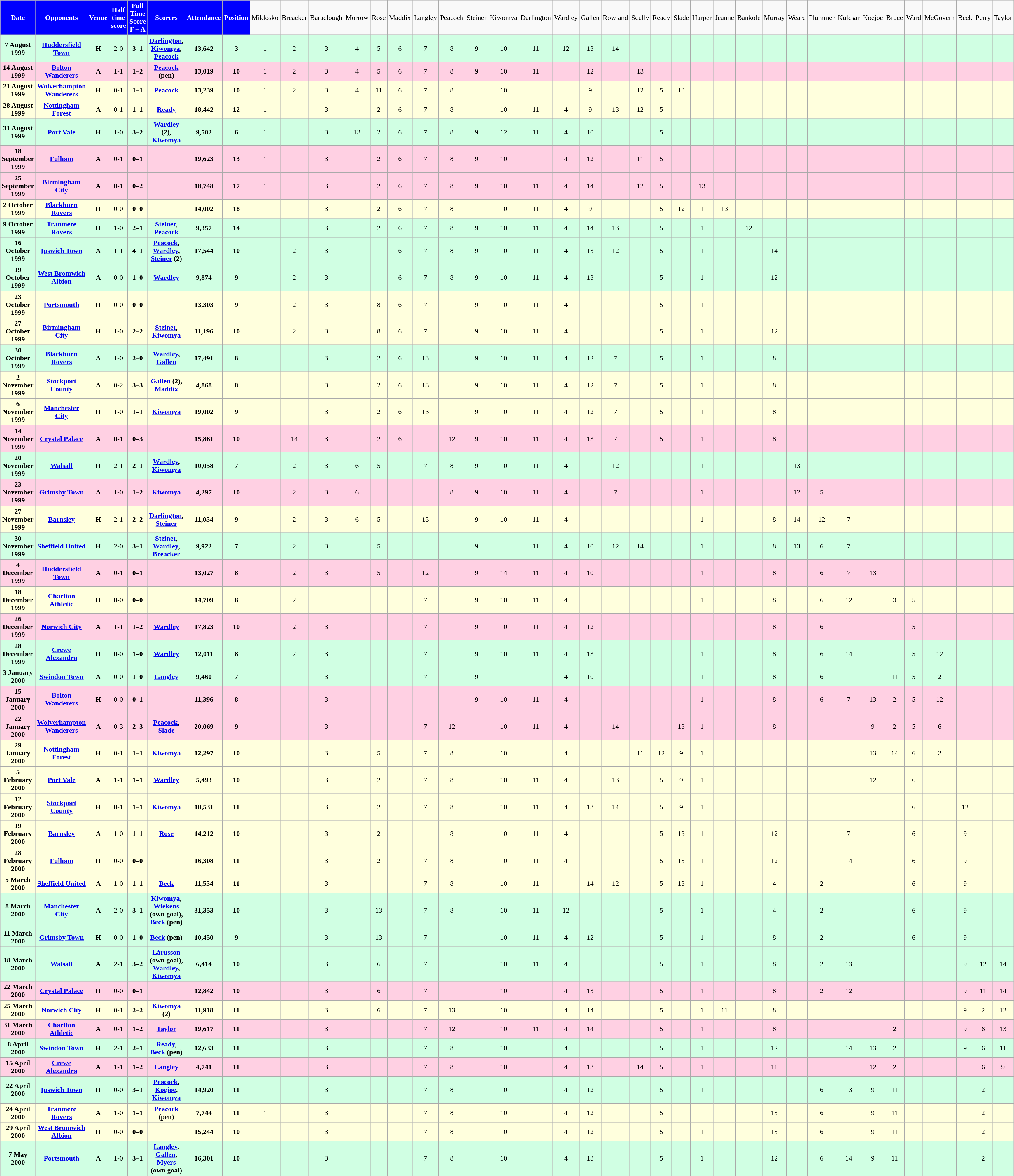<table class="wikitable sortable" style="font-size:100%; text-align:center">
<tr>
<th style="background:#0000FF; color:white; text-align:center;">Date</th>
<th style="background:#0000FF; color:white; text-align:center;">Opponents</th>
<th style="background:#0000FF; color:white; text-align:center;">Venue</th>
<th style="background:#0000FF; color:white; text-align:center;">Half time score</th>
<th style="background:#0000FF; color:white; text-align:center;">Full Time Score<br><strong>F – A</strong></th>
<th style="background:#0000FF; color:white; text-align:center;">Scorers</th>
<th style="background:#0000FF; color:white; text-align:center;">Attendance</th>
<th style="background:#0000FF; color:white; text-align:center;">Position</th>
<td>Miklosko</td>
<td>Breacker</td>
<td>Baraclough</td>
<td>Morrow</td>
<td>Rose</td>
<td>Maddix</td>
<td>Langley</td>
<td>Peacock</td>
<td>Steiner</td>
<td>Kiwomya</td>
<td>Darlington</td>
<td>Wardley</td>
<td>Gallen</td>
<td>Rowland</td>
<td>Scully</td>
<td>Ready</td>
<td>Slade</td>
<td>Harper</td>
<td>Jeanne</td>
<td>Bankole</td>
<td>Murray</td>
<td>Weare</td>
<td>Plummer</td>
<td>Kulcsar</td>
<td>Koejoe</td>
<td>Bruce</td>
<td>Ward</td>
<td>McGovern</td>
<td>Beck</td>
<td>Perry</td>
<td>Taylor</td>
</tr>
<tr style="background-color: #d0ffe3;">
<td><strong>7 August 1999</strong></td>
<td><a href='#'><strong>Huddersfield Town</strong></a></td>
<td><strong>H</strong></td>
<td>2-0</td>
<td><strong>3–1</strong></td>
<td><strong><a href='#'>Darlington</a>, <a href='#'>Kiwomya</a>, <a href='#'>Peacock</a></strong></td>
<td><strong>13,642</strong></td>
<td><strong>3</strong></td>
<td>1</td>
<td>2</td>
<td>3</td>
<td>4</td>
<td>5</td>
<td>6</td>
<td>7</td>
<td>8</td>
<td>9</td>
<td>10</td>
<td>11</td>
<td>12</td>
<td>13</td>
<td>14</td>
<td></td>
<td></td>
<td></td>
<td></td>
<td></td>
<td></td>
<td></td>
<td></td>
<td></td>
<td></td>
<td></td>
<td></td>
<td></td>
<td></td>
<td></td>
<td></td>
<td></td>
</tr>
<tr style="background-color: #ffd0e3;">
<td><strong>14 August 1999</strong></td>
<td><a href='#'><strong>Bolton Wanderers</strong></a></td>
<td><strong>A</strong></td>
<td>1-1</td>
<td><strong>1–2</strong></td>
<td><strong><a href='#'>Peacock</a> (pen)</strong></td>
<td><strong>13,019</strong></td>
<td><strong>10</strong></td>
<td>1</td>
<td>2</td>
<td>3</td>
<td>4</td>
<td>5</td>
<td>6</td>
<td>7</td>
<td>8</td>
<td>9</td>
<td>10</td>
<td>11</td>
<td></td>
<td>12</td>
<td></td>
<td>13</td>
<td></td>
<td></td>
<td></td>
<td></td>
<td></td>
<td></td>
<td></td>
<td></td>
<td></td>
<td></td>
<td></td>
<td></td>
<td></td>
<td></td>
<td></td>
<td></td>
</tr>
<tr style="background-color: #ffffdd;">
<td><strong>21 August 1999</strong></td>
<td><a href='#'><strong>Wolverhampton Wanderers</strong></a></td>
<td><strong>H</strong></td>
<td>0-1</td>
<td><strong>1–1</strong></td>
<td><a href='#'><strong>Peacock</strong></a></td>
<td><strong>13,239</strong></td>
<td><strong>10</strong></td>
<td>1</td>
<td>2</td>
<td>3</td>
<td>4</td>
<td>11</td>
<td>6</td>
<td>7</td>
<td>8</td>
<td></td>
<td>10</td>
<td></td>
<td></td>
<td>9</td>
<td></td>
<td>12</td>
<td>5</td>
<td>13</td>
<td></td>
<td></td>
<td></td>
<td></td>
<td></td>
<td></td>
<td></td>
<td></td>
<td></td>
<td></td>
<td></td>
<td></td>
<td></td>
<td></td>
</tr>
<tr style="background-color: #ffffdd;">
<td><strong>28 August 1999</strong></td>
<td><a href='#'><strong>Nottingham Forest</strong></a></td>
<td><strong>A</strong></td>
<td>0-1</td>
<td><strong>1–1</strong></td>
<td><a href='#'><strong>Ready</strong></a></td>
<td><strong>18,442</strong></td>
<td><strong>12</strong></td>
<td>1</td>
<td></td>
<td>3</td>
<td></td>
<td>2</td>
<td>6</td>
<td>7</td>
<td>8</td>
<td></td>
<td>10</td>
<td>11</td>
<td>4</td>
<td>9</td>
<td>13</td>
<td>12</td>
<td>5</td>
<td></td>
<td></td>
<td></td>
<td></td>
<td></td>
<td></td>
<td></td>
<td></td>
<td></td>
<td></td>
<td></td>
<td></td>
<td></td>
<td></td>
<td></td>
</tr>
<tr style="background-color: #d0ffe3;">
<td><strong>31 August 1999</strong></td>
<td><a href='#'><strong>Port Vale</strong></a></td>
<td><strong>H</strong></td>
<td>1-0</td>
<td><strong>3–2</strong></td>
<td><strong><a href='#'>Wardley</a> (2), <a href='#'>Kiwomya</a></strong></td>
<td><strong>9,502</strong></td>
<td><strong>6</strong></td>
<td>1</td>
<td></td>
<td>3</td>
<td>13</td>
<td>2</td>
<td>6</td>
<td>7</td>
<td>8</td>
<td>9</td>
<td>12</td>
<td>11</td>
<td>4</td>
<td>10</td>
<td></td>
<td></td>
<td>5</td>
<td></td>
<td></td>
<td></td>
<td></td>
<td></td>
<td></td>
<td></td>
<td></td>
<td></td>
<td></td>
<td></td>
<td></td>
<td></td>
<td></td>
<td></td>
</tr>
<tr style="background-color: #ffd0e3;">
<td><strong>18 September 1999</strong></td>
<td><a href='#'><strong>Fulham</strong></a></td>
<td><strong>A</strong></td>
<td>0-1</td>
<td><strong>0–1</strong></td>
<td></td>
<td><strong>19,623</strong></td>
<td><strong>13</strong></td>
<td>1</td>
<td></td>
<td>3</td>
<td></td>
<td>2</td>
<td>6</td>
<td>7</td>
<td>8</td>
<td>9</td>
<td>10</td>
<td></td>
<td>4</td>
<td>12</td>
<td></td>
<td>11</td>
<td>5</td>
<td></td>
<td></td>
<td></td>
<td></td>
<td></td>
<td></td>
<td></td>
<td></td>
<td></td>
<td></td>
<td></td>
<td></td>
<td></td>
<td></td>
<td></td>
</tr>
<tr style="background-color: #ffd0e3;">
<td><strong>25 September 1999</strong></td>
<td><a href='#'><strong>Birmingham City</strong></a></td>
<td><strong>A</strong></td>
<td>0-1</td>
<td><strong>0–2</strong></td>
<td></td>
<td><strong>18,748</strong></td>
<td><strong>17</strong></td>
<td>1</td>
<td></td>
<td>3</td>
<td></td>
<td>2</td>
<td>6</td>
<td>7</td>
<td>8</td>
<td>9</td>
<td>10</td>
<td>11</td>
<td>4</td>
<td>14</td>
<td></td>
<td>12</td>
<td>5</td>
<td></td>
<td>13</td>
<td></td>
<td></td>
<td></td>
<td></td>
<td></td>
<td></td>
<td></td>
<td></td>
<td></td>
<td></td>
<td></td>
<td></td>
<td></td>
</tr>
<tr style="background-color: #ffffdd;">
<td><strong>2 October 1999</strong></td>
<td><a href='#'><strong>Blackburn Rovers</strong></a></td>
<td><strong>H</strong></td>
<td>0-0</td>
<td><strong>0–0</strong></td>
<td></td>
<td><strong>14,002</strong></td>
<td><strong>18</strong></td>
<td></td>
<td></td>
<td>3</td>
<td></td>
<td>2</td>
<td>6</td>
<td>7</td>
<td>8</td>
<td></td>
<td>10</td>
<td>11</td>
<td>4</td>
<td>9</td>
<td></td>
<td></td>
<td>5</td>
<td>12</td>
<td>1</td>
<td>13</td>
<td></td>
<td></td>
<td></td>
<td></td>
<td></td>
<td></td>
<td></td>
<td></td>
<td></td>
<td></td>
<td></td>
<td></td>
</tr>
<tr style="background-color: #d0ffe3;">
<td><strong>9 October 1999</strong></td>
<td><a href='#'><strong>Tranmere Rovers</strong></a></td>
<td><strong>H</strong></td>
<td>1-0</td>
<td><strong>2–1</strong></td>
<td><strong><a href='#'>Steiner</a>, <a href='#'>Peacock</a></strong></td>
<td><strong>9,357</strong></td>
<td><strong>14</strong></td>
<td></td>
<td></td>
<td>3</td>
<td></td>
<td>2</td>
<td>6</td>
<td>7</td>
<td>8</td>
<td>9</td>
<td>10</td>
<td>11</td>
<td>4</td>
<td>14</td>
<td>13</td>
<td></td>
<td>5</td>
<td></td>
<td>1</td>
<td></td>
<td>12</td>
<td></td>
<td></td>
<td></td>
<td></td>
<td></td>
<td></td>
<td></td>
<td></td>
<td></td>
<td></td>
<td></td>
</tr>
<tr style="background-color: #d0ffe3;">
<td><strong>16 October 1999</strong></td>
<td><a href='#'><strong>Ipswich Town</strong></a></td>
<td><strong>A</strong></td>
<td>1-1</td>
<td><strong>4–1</strong></td>
<td><strong><a href='#'>Peacock</a>, <a href='#'>Wardley</a>, <a href='#'>Steiner</a> (2)</strong></td>
<td><strong>17,544</strong></td>
<td><strong>10</strong></td>
<td></td>
<td>2</td>
<td>3</td>
<td></td>
<td></td>
<td>6</td>
<td>7</td>
<td>8</td>
<td>9</td>
<td>10</td>
<td>11</td>
<td>4</td>
<td>13</td>
<td>12</td>
<td></td>
<td>5</td>
<td></td>
<td>1</td>
<td></td>
<td></td>
<td>14</td>
<td></td>
<td></td>
<td></td>
<td></td>
<td></td>
<td></td>
<td></td>
<td></td>
<td></td>
<td></td>
</tr>
<tr style="background-color: #d0ffe3;">
<td><strong>19 October 1999</strong></td>
<td><a href='#'><strong>West Bromwich Albion</strong></a></td>
<td><strong>A</strong></td>
<td>0-0</td>
<td><strong>1–0</strong></td>
<td><a href='#'><strong>Wardley</strong></a></td>
<td><strong>9,874</strong></td>
<td><strong>9</strong></td>
<td></td>
<td>2</td>
<td>3</td>
<td></td>
<td></td>
<td>6</td>
<td>7</td>
<td>8</td>
<td>9</td>
<td>10</td>
<td>11</td>
<td>4</td>
<td>13</td>
<td></td>
<td></td>
<td>5</td>
<td></td>
<td>1</td>
<td></td>
<td></td>
<td>12</td>
<td></td>
<td></td>
<td></td>
<td></td>
<td></td>
<td></td>
<td></td>
<td></td>
<td></td>
<td></td>
</tr>
<tr style="background-color: #ffffdd;">
<td><strong>23 October 1999</strong></td>
<td><a href='#'><strong>Portsmouth</strong></a></td>
<td><strong>H</strong></td>
<td>0-0</td>
<td><strong>0–0</strong></td>
<td></td>
<td><strong>13,303</strong></td>
<td><strong>9</strong></td>
<td></td>
<td>2</td>
<td>3</td>
<td></td>
<td>8</td>
<td>6</td>
<td>7</td>
<td></td>
<td>9</td>
<td>10</td>
<td>11</td>
<td>4</td>
<td></td>
<td></td>
<td></td>
<td>5</td>
<td></td>
<td>1</td>
<td></td>
<td></td>
<td></td>
<td></td>
<td></td>
<td></td>
<td></td>
<td></td>
<td></td>
<td></td>
<td></td>
<td></td>
<td></td>
</tr>
<tr style="background-color: #ffffdd;">
<td><strong>27 October 1999</strong></td>
<td><a href='#'><strong>Birmingham City</strong></a></td>
<td><strong>H</strong></td>
<td>1-0</td>
<td><strong>2–2</strong></td>
<td><strong><a href='#'>Steiner</a>, <a href='#'>Kiwomya</a></strong></td>
<td><strong>11,196</strong></td>
<td><strong>10</strong></td>
<td></td>
<td>2</td>
<td>3</td>
<td></td>
<td>8</td>
<td>6</td>
<td>7</td>
<td></td>
<td>9</td>
<td>10</td>
<td>11</td>
<td>4</td>
<td></td>
<td></td>
<td></td>
<td>5</td>
<td></td>
<td>1</td>
<td></td>
<td></td>
<td>12</td>
<td></td>
<td></td>
<td></td>
<td></td>
<td></td>
<td></td>
<td></td>
<td></td>
<td></td>
<td></td>
</tr>
<tr style="background-color: #d0ffe3;">
<td><strong>30 October 1999</strong></td>
<td><a href='#'><strong>Blackburn Rovers</strong></a></td>
<td><strong>A</strong></td>
<td>1-0</td>
<td><strong>2–0</strong></td>
<td><strong><a href='#'>Wardley</a>, <a href='#'>Gallen</a></strong></td>
<td><strong>17,491</strong></td>
<td><strong>8</strong></td>
<td></td>
<td></td>
<td>3</td>
<td></td>
<td>2</td>
<td>6</td>
<td>13</td>
<td></td>
<td>9</td>
<td>10</td>
<td>11</td>
<td>4</td>
<td>12</td>
<td>7</td>
<td></td>
<td>5</td>
<td></td>
<td>1</td>
<td></td>
<td></td>
<td>8</td>
<td></td>
<td></td>
<td></td>
<td></td>
<td></td>
<td></td>
<td></td>
<td></td>
<td></td>
<td></td>
</tr>
<tr style="background-color: #ffffdd;">
<td><strong>2 November 1999</strong></td>
<td><a href='#'><strong>Stockport County</strong></a></td>
<td><strong>A</strong></td>
<td>0-2</td>
<td><strong>3–3</strong></td>
<td><strong><a href='#'>Gallen</a> (2), <a href='#'>Maddix</a></strong></td>
<td><strong>4,868</strong></td>
<td><strong>8</strong></td>
<td></td>
<td></td>
<td>3</td>
<td></td>
<td>2</td>
<td>6</td>
<td>13</td>
<td></td>
<td>9</td>
<td>10</td>
<td>11</td>
<td>4</td>
<td>12</td>
<td>7</td>
<td></td>
<td>5</td>
<td></td>
<td>1</td>
<td></td>
<td></td>
<td>8</td>
<td></td>
<td></td>
<td></td>
<td></td>
<td></td>
<td></td>
<td></td>
<td></td>
<td></td>
<td></td>
</tr>
<tr style="background-color: #ffffdd;">
<td><strong>6 November 1999</strong></td>
<td><a href='#'><strong>Manchester City</strong></a></td>
<td><strong>H</strong></td>
<td>1-0</td>
<td><strong>1–1</strong></td>
<td><a href='#'><strong>Kiwomya</strong></a></td>
<td><strong>19,002</strong></td>
<td><strong>9</strong></td>
<td></td>
<td></td>
<td>3</td>
<td></td>
<td>2</td>
<td>6</td>
<td>13</td>
<td></td>
<td>9</td>
<td>10</td>
<td>11</td>
<td>4</td>
<td>12</td>
<td>7</td>
<td></td>
<td>5</td>
<td></td>
<td>1</td>
<td></td>
<td></td>
<td>8</td>
<td></td>
<td></td>
<td></td>
<td></td>
<td></td>
<td></td>
<td></td>
<td></td>
<td></td>
<td></td>
</tr>
<tr style="background-color: #ffd0e3;">
<td><strong>14 November 1999</strong></td>
<td><a href='#'><strong>Crystal Palace</strong></a></td>
<td><strong>A</strong></td>
<td>0-1</td>
<td><strong>0–3</strong></td>
<td></td>
<td><strong>15,861</strong></td>
<td><strong>10</strong></td>
<td></td>
<td>14</td>
<td>3</td>
<td></td>
<td>2</td>
<td>6</td>
<td></td>
<td>12</td>
<td>9</td>
<td>10</td>
<td>11</td>
<td>4</td>
<td>13</td>
<td>7</td>
<td></td>
<td>5</td>
<td></td>
<td>1</td>
<td></td>
<td></td>
<td>8</td>
<td></td>
<td></td>
<td></td>
<td></td>
<td></td>
<td></td>
<td></td>
<td></td>
<td></td>
<td></td>
</tr>
<tr style="background-color: #d0ffe3;">
<td><strong>20 November 1999</strong></td>
<td><a href='#'><strong>Walsall</strong></a></td>
<td><strong>H</strong></td>
<td>2-1</td>
<td><strong>2–1</strong></td>
<td><strong><a href='#'>Wardley</a>, <a href='#'>Kiwomya</a></strong></td>
<td><strong>10,058</strong></td>
<td><strong>7</strong></td>
<td></td>
<td>2</td>
<td>3</td>
<td>6</td>
<td>5</td>
<td></td>
<td>7</td>
<td>8</td>
<td>9</td>
<td>10</td>
<td>11</td>
<td>4</td>
<td></td>
<td>12</td>
<td></td>
<td></td>
<td></td>
<td>1</td>
<td></td>
<td></td>
<td></td>
<td>13</td>
<td></td>
<td></td>
<td></td>
<td></td>
<td></td>
<td></td>
<td></td>
<td></td>
<td></td>
</tr>
<tr style="background-color: #ffd0e3;">
<td><strong>23 November 1999</strong></td>
<td><a href='#'><strong>Grimsby Town</strong></a></td>
<td><strong>A</strong></td>
<td>1-0</td>
<td><strong>1–2</strong></td>
<td><a href='#'><strong>Kiwomya</strong></a></td>
<td><strong>4,297</strong></td>
<td><strong>10</strong></td>
<td></td>
<td>2</td>
<td>3</td>
<td>6</td>
<td></td>
<td></td>
<td></td>
<td>8</td>
<td>9</td>
<td>10</td>
<td>11</td>
<td>4</td>
<td></td>
<td>7</td>
<td></td>
<td></td>
<td></td>
<td>1</td>
<td></td>
<td></td>
<td></td>
<td>12</td>
<td>5</td>
<td></td>
<td></td>
<td></td>
<td></td>
<td></td>
<td></td>
<td></td>
<td></td>
</tr>
<tr style="background-color: #ffffdd;">
<td><strong>27 November 1999</strong></td>
<td><a href='#'><strong>Barnsley</strong></a></td>
<td><strong>H</strong></td>
<td>2-1</td>
<td><strong>2–2</strong></td>
<td><strong><a href='#'>Darlington</a>, <a href='#'>Steiner</a></strong></td>
<td><strong>11,054</strong></td>
<td><strong>9</strong></td>
<td></td>
<td>2</td>
<td>3</td>
<td>6</td>
<td>5</td>
<td></td>
<td>13</td>
<td></td>
<td>9</td>
<td>10</td>
<td>11</td>
<td>4</td>
<td></td>
<td></td>
<td></td>
<td></td>
<td></td>
<td>1</td>
<td></td>
<td></td>
<td>8</td>
<td>14</td>
<td>12</td>
<td>7</td>
<td></td>
<td></td>
<td></td>
<td></td>
<td></td>
<td></td>
<td></td>
</tr>
<tr style="background-color: #d0ffe3;">
<td><strong>30 November 1999</strong></td>
<td><a href='#'><strong>Sheffield United</strong></a></td>
<td><strong>H</strong></td>
<td>2-0</td>
<td><strong>3–1</strong></td>
<td><strong><a href='#'>Steiner</a>, <a href='#'>Wardley</a>, <a href='#'>Breacker</a></strong></td>
<td><strong>9,922</strong></td>
<td><strong>7</strong></td>
<td></td>
<td>2</td>
<td>3</td>
<td></td>
<td>5</td>
<td></td>
<td></td>
<td></td>
<td>9</td>
<td></td>
<td>11</td>
<td>4</td>
<td>10</td>
<td>12</td>
<td>14</td>
<td></td>
<td></td>
<td>1</td>
<td></td>
<td></td>
<td>8</td>
<td>13</td>
<td>6</td>
<td>7</td>
<td></td>
<td></td>
<td></td>
<td></td>
<td></td>
<td></td>
<td></td>
</tr>
<tr style="background-color: #ffd0e3;">
<td><strong>4 December 1999</strong></td>
<td><a href='#'><strong>Huddersfield Town</strong></a></td>
<td><strong>A</strong></td>
<td>0-1</td>
<td><strong>0–1</strong></td>
<td></td>
<td><strong>13,027</strong></td>
<td><strong>8</strong></td>
<td></td>
<td>2</td>
<td>3</td>
<td></td>
<td>5</td>
<td></td>
<td>12</td>
<td></td>
<td>9</td>
<td>14</td>
<td>11</td>
<td>4</td>
<td>10</td>
<td></td>
<td></td>
<td></td>
<td></td>
<td>1</td>
<td></td>
<td></td>
<td>8</td>
<td></td>
<td>6</td>
<td>7</td>
<td>13</td>
<td></td>
<td></td>
<td></td>
<td></td>
<td></td>
<td></td>
</tr>
<tr style="background-color: #ffffdd;">
<td><strong>18 December 1999</strong></td>
<td><a href='#'><strong>Charlton Athletic</strong></a></td>
<td><strong>H</strong></td>
<td>0-0</td>
<td><strong>0–0</strong></td>
<td></td>
<td><strong>14,709</strong></td>
<td><strong>8</strong></td>
<td></td>
<td>2</td>
<td></td>
<td></td>
<td></td>
<td></td>
<td>7</td>
<td></td>
<td>9</td>
<td>10</td>
<td>11</td>
<td>4</td>
<td></td>
<td></td>
<td></td>
<td></td>
<td></td>
<td>1</td>
<td></td>
<td></td>
<td>8</td>
<td></td>
<td>6</td>
<td>12</td>
<td></td>
<td>3</td>
<td>5</td>
<td></td>
<td></td>
<td></td>
<td></td>
</tr>
<tr style="background-color: #ffd0e3;">
<td><strong>26 December 1999</strong></td>
<td><a href='#'><strong>Norwich City</strong></a></td>
<td><strong>A</strong></td>
<td>1-1</td>
<td><strong>1–2</strong></td>
<td><a href='#'><strong>Wardley</strong></a></td>
<td><strong>17,823</strong></td>
<td><strong>10</strong></td>
<td>1</td>
<td>2</td>
<td>3</td>
<td></td>
<td></td>
<td></td>
<td>7</td>
<td></td>
<td>9</td>
<td>10</td>
<td>11</td>
<td>4</td>
<td>12</td>
<td></td>
<td></td>
<td></td>
<td></td>
<td></td>
<td></td>
<td></td>
<td>8</td>
<td></td>
<td>6</td>
<td></td>
<td></td>
<td></td>
<td>5</td>
<td></td>
<td></td>
<td></td>
<td></td>
</tr>
<tr style="background-color: #d0ffe3;">
<td><strong>28 December 1999</strong></td>
<td><a href='#'><strong>Crewe Alexandra</strong></a></td>
<td><strong>H</strong></td>
<td>0-0</td>
<td><strong>1–0</strong></td>
<td><a href='#'><strong>Wardley</strong></a></td>
<td><strong>12,011</strong></td>
<td><strong>8</strong></td>
<td></td>
<td>2</td>
<td>3</td>
<td></td>
<td></td>
<td></td>
<td>7</td>
<td></td>
<td>9</td>
<td>10</td>
<td>11</td>
<td>4</td>
<td>13</td>
<td></td>
<td></td>
<td></td>
<td></td>
<td>1</td>
<td></td>
<td></td>
<td>8</td>
<td></td>
<td>6</td>
<td>14</td>
<td></td>
<td></td>
<td>5</td>
<td>12</td>
<td></td>
<td></td>
<td></td>
</tr>
<tr style="background-color: #d0ffe3;">
<td><strong>3 January 2000</strong></td>
<td><a href='#'><strong>Swindon Town</strong></a></td>
<td><strong>A</strong></td>
<td>0-0</td>
<td><strong>1–0</strong></td>
<td><a href='#'><strong>Langley</strong></a></td>
<td><strong>9,460</strong></td>
<td><strong>7</strong></td>
<td></td>
<td></td>
<td>3</td>
<td></td>
<td></td>
<td></td>
<td>7</td>
<td></td>
<td>9</td>
<td></td>
<td></td>
<td>4</td>
<td>10</td>
<td></td>
<td></td>
<td></td>
<td></td>
<td>1</td>
<td></td>
<td></td>
<td>8</td>
<td></td>
<td>6</td>
<td></td>
<td></td>
<td>11</td>
<td>5</td>
<td>2</td>
<td></td>
<td></td>
<td></td>
</tr>
<tr style="background-color: #ffd0e3;">
<td><strong>15 January 2000</strong></td>
<td><a href='#'><strong>Bolton Wanderers</strong></a></td>
<td><strong>H</strong></td>
<td>0-0</td>
<td><strong>0–1</strong></td>
<td></td>
<td><strong>11,396</strong></td>
<td><strong>8</strong></td>
<td></td>
<td></td>
<td>3</td>
<td></td>
<td></td>
<td></td>
<td></td>
<td></td>
<td>9</td>
<td>10</td>
<td>11</td>
<td>4</td>
<td></td>
<td></td>
<td></td>
<td></td>
<td></td>
<td>1</td>
<td></td>
<td></td>
<td>8</td>
<td></td>
<td>6</td>
<td>7</td>
<td>13</td>
<td>2</td>
<td>5</td>
<td>12</td>
<td></td>
<td></td>
<td></td>
</tr>
<tr style="background-color: #ffd0e3;">
<td><strong>22 January 2000</strong></td>
<td><a href='#'><strong>Wolverhampton Wanderers</strong></a></td>
<td><strong>A</strong></td>
<td>0-3</td>
<td><strong>2–3</strong></td>
<td><strong><a href='#'>Peacock</a>, <a href='#'>Slade</a></strong></td>
<td><strong>20,069</strong></td>
<td><strong>9</strong></td>
<td></td>
<td></td>
<td>3</td>
<td></td>
<td></td>
<td></td>
<td>7</td>
<td>12</td>
<td></td>
<td>10</td>
<td>11</td>
<td>4</td>
<td></td>
<td>14</td>
<td></td>
<td></td>
<td>13</td>
<td>1</td>
<td></td>
<td></td>
<td>8</td>
<td></td>
<td></td>
<td></td>
<td>9</td>
<td>2</td>
<td>5</td>
<td>6</td>
<td></td>
<td></td>
<td></td>
</tr>
<tr style="background-color: #ffffdd;">
<td><strong>29 January 2000</strong></td>
<td><a href='#'><strong>Nottingham Forest</strong></a></td>
<td><strong>H</strong></td>
<td>0-1</td>
<td><strong>1–1</strong></td>
<td><a href='#'><strong>Kiwomya</strong></a></td>
<td><strong>12,297</strong></td>
<td><strong>10</strong></td>
<td></td>
<td></td>
<td>3</td>
<td></td>
<td>5</td>
<td></td>
<td>7</td>
<td>8</td>
<td></td>
<td>10</td>
<td></td>
<td>4</td>
<td></td>
<td></td>
<td>11</td>
<td>12</td>
<td>9</td>
<td>1</td>
<td></td>
<td></td>
<td></td>
<td></td>
<td></td>
<td></td>
<td>13</td>
<td>14</td>
<td>6</td>
<td>2</td>
<td></td>
<td></td>
<td></td>
</tr>
<tr style="background-color: #ffffdd;">
<td><strong>5 February 2000</strong></td>
<td><a href='#'><strong>Port Vale</strong></a></td>
<td><strong>A</strong></td>
<td>1-1</td>
<td><strong>1–1</strong></td>
<td><a href='#'><strong>Wardley</strong></a></td>
<td><strong>5,493</strong></td>
<td><strong>10</strong></td>
<td></td>
<td></td>
<td>3</td>
<td></td>
<td>2</td>
<td></td>
<td>7</td>
<td>8</td>
<td></td>
<td>10</td>
<td>11</td>
<td>4</td>
<td></td>
<td>13</td>
<td></td>
<td>5</td>
<td>9</td>
<td>1</td>
<td></td>
<td></td>
<td></td>
<td></td>
<td></td>
<td></td>
<td>12</td>
<td></td>
<td>6</td>
<td></td>
<td></td>
<td></td>
<td></td>
</tr>
<tr style="background-color: #ffffdd;">
<td><strong>12 February 2000</strong></td>
<td><a href='#'><strong>Stockport County</strong></a></td>
<td><strong>H</strong></td>
<td>0-1</td>
<td><strong>1–1</strong></td>
<td><a href='#'><strong>Kiwomya</strong></a></td>
<td><strong>10,531</strong></td>
<td><strong>11</strong></td>
<td></td>
<td></td>
<td>3</td>
<td></td>
<td>2</td>
<td></td>
<td>7</td>
<td>8</td>
<td></td>
<td>10</td>
<td>11</td>
<td>4</td>
<td>13</td>
<td>14</td>
<td></td>
<td>5</td>
<td>9</td>
<td>1</td>
<td></td>
<td></td>
<td></td>
<td></td>
<td></td>
<td></td>
<td></td>
<td></td>
<td>6</td>
<td></td>
<td>12</td>
<td></td>
<td></td>
</tr>
<tr style="background-color: #ffffdd;">
<td><strong>19 February 2000</strong></td>
<td><a href='#'><strong>Barnsley</strong></a></td>
<td><strong>A</strong></td>
<td>1-0</td>
<td><strong>1–1</strong></td>
<td><a href='#'><strong>Rose</strong></a></td>
<td><strong>14,212</strong></td>
<td><strong>10</strong></td>
<td></td>
<td></td>
<td>3</td>
<td></td>
<td>2</td>
<td></td>
<td></td>
<td>8</td>
<td></td>
<td>10</td>
<td>11</td>
<td>4</td>
<td></td>
<td></td>
<td></td>
<td>5</td>
<td>13</td>
<td>1</td>
<td></td>
<td></td>
<td>12</td>
<td></td>
<td></td>
<td>7</td>
<td></td>
<td></td>
<td>6</td>
<td></td>
<td>9</td>
<td></td>
<td></td>
</tr>
<tr style="background-color: #ffffdd;">
<td><strong>28 February 2000</strong></td>
<td><a href='#'><strong>Fulham</strong></a></td>
<td><strong>H</strong></td>
<td>0-0</td>
<td><strong>0–0</strong></td>
<td></td>
<td><strong>16,308</strong></td>
<td><strong>11</strong></td>
<td></td>
<td></td>
<td>3</td>
<td></td>
<td>2</td>
<td></td>
<td>7</td>
<td>8</td>
<td></td>
<td>10</td>
<td>11</td>
<td>4</td>
<td></td>
<td></td>
<td></td>
<td>5</td>
<td>13</td>
<td>1</td>
<td></td>
<td></td>
<td>12</td>
<td></td>
<td></td>
<td>14</td>
<td></td>
<td></td>
<td>6</td>
<td></td>
<td>9</td>
<td></td>
<td></td>
</tr>
<tr style="background-color: #ffffdd;">
<td><strong>5 March 2000</strong></td>
<td><a href='#'><strong>Sheffield United</strong></a></td>
<td><strong>A</strong></td>
<td>1-0</td>
<td><strong>1–1</strong></td>
<td><a href='#'><strong>Beck</strong></a></td>
<td><strong>11,554</strong></td>
<td><strong>11</strong></td>
<td></td>
<td></td>
<td>3</td>
<td></td>
<td></td>
<td></td>
<td>7</td>
<td>8</td>
<td></td>
<td>10</td>
<td>11</td>
<td></td>
<td>14</td>
<td>12</td>
<td></td>
<td>5</td>
<td>13</td>
<td>1</td>
<td></td>
<td></td>
<td>4</td>
<td></td>
<td>2</td>
<td></td>
<td></td>
<td></td>
<td>6</td>
<td></td>
<td>9</td>
<td></td>
<td></td>
</tr>
<tr style="background-color: #d0ffe3;">
<td><strong>8 March 2000</strong></td>
<td><a href='#'><strong>Manchester City</strong></a></td>
<td><strong>A</strong></td>
<td>2-0</td>
<td><strong>3–1</strong></td>
<td><strong><a href='#'>Kiwomya</a>, <a href='#'>Wiekens</a> (own goal), <a href='#'>Beck</a> (pen)</strong></td>
<td><strong>31,353</strong></td>
<td><strong>10</strong></td>
<td></td>
<td></td>
<td>3</td>
<td></td>
<td>13</td>
<td></td>
<td>7</td>
<td>8</td>
<td></td>
<td>10</td>
<td>11</td>
<td>12</td>
<td></td>
<td></td>
<td></td>
<td>5</td>
<td></td>
<td>1</td>
<td></td>
<td></td>
<td>4</td>
<td></td>
<td>2</td>
<td></td>
<td></td>
<td></td>
<td>6</td>
<td></td>
<td>9</td>
<td></td>
<td></td>
</tr>
<tr style="background-color: #d0ffe3;">
<td><strong>11 March 2000</strong></td>
<td><a href='#'><strong>Grimsby Town</strong></a></td>
<td><strong>H</strong></td>
<td>0-0</td>
<td><strong>1–0</strong></td>
<td><strong><a href='#'>Beck</a> (pen)</strong></td>
<td><strong>10,450</strong></td>
<td><strong>9</strong></td>
<td></td>
<td></td>
<td>3</td>
<td></td>
<td>13</td>
<td></td>
<td>7</td>
<td></td>
<td></td>
<td>10</td>
<td>11</td>
<td>4</td>
<td>12</td>
<td></td>
<td></td>
<td>5</td>
<td></td>
<td>1</td>
<td></td>
<td></td>
<td>8</td>
<td></td>
<td>2</td>
<td></td>
<td></td>
<td></td>
<td>6</td>
<td></td>
<td>9</td>
<td></td>
<td></td>
</tr>
<tr style="background-color: #d0ffe3;">
<td><strong>18 March 2000</strong></td>
<td><a href='#'><strong>Walsall</strong></a></td>
<td><strong>A</strong></td>
<td>2-1</td>
<td><strong>3–2</strong></td>
<td><strong><a href='#'>Lárusson</a> (own goal), <a href='#'>Wardley</a>, <a href='#'>Kiwomya</a></strong></td>
<td><strong>6,414</strong></td>
<td><strong>10</strong></td>
<td></td>
<td></td>
<td>3</td>
<td></td>
<td>6</td>
<td></td>
<td>7</td>
<td></td>
<td></td>
<td>10</td>
<td>11</td>
<td>4</td>
<td></td>
<td></td>
<td></td>
<td>5</td>
<td></td>
<td>1</td>
<td></td>
<td></td>
<td>8</td>
<td></td>
<td>2</td>
<td>13</td>
<td></td>
<td></td>
<td></td>
<td></td>
<td>9</td>
<td>12</td>
<td>14</td>
</tr>
<tr style="background-color: #ffd0e3;">
<td><strong>22 March 2000</strong></td>
<td><a href='#'><strong>Crystal Palace</strong></a></td>
<td><strong>H</strong></td>
<td>0-0</td>
<td><strong>0–1</strong></td>
<td></td>
<td><strong>12,842</strong></td>
<td><strong>10</strong></td>
<td></td>
<td></td>
<td>3</td>
<td></td>
<td>6</td>
<td></td>
<td>7</td>
<td></td>
<td></td>
<td>10</td>
<td></td>
<td>4</td>
<td>13</td>
<td></td>
<td></td>
<td>5</td>
<td></td>
<td>1</td>
<td></td>
<td></td>
<td>8</td>
<td></td>
<td>2</td>
<td>12</td>
<td></td>
<td></td>
<td></td>
<td></td>
<td>9</td>
<td>11</td>
<td>14</td>
</tr>
<tr style="background-color: #ffffdd;">
<td><strong>25 March 2000</strong></td>
<td><a href='#'><strong>Norwich City</strong></a></td>
<td><strong>H</strong></td>
<td>0-1</td>
<td><strong>2–2</strong></td>
<td><strong><a href='#'>Kiwomya</a> (2)</strong></td>
<td><strong>11,918</strong></td>
<td><strong>11</strong></td>
<td></td>
<td></td>
<td>3</td>
<td></td>
<td>6</td>
<td></td>
<td>7</td>
<td>13</td>
<td></td>
<td>10</td>
<td></td>
<td>4</td>
<td>14</td>
<td></td>
<td></td>
<td>5</td>
<td></td>
<td>1</td>
<td>11</td>
<td></td>
<td>8</td>
<td></td>
<td></td>
<td></td>
<td></td>
<td></td>
<td></td>
<td></td>
<td>9</td>
<td>2</td>
<td>12</td>
</tr>
<tr style="background-color: #ffd0e3;">
<td><strong>31 March 2000</strong></td>
<td><a href='#'><strong>Charlton Athletic</strong></a></td>
<td><strong>A</strong></td>
<td>0-1</td>
<td><strong>1–2</strong></td>
<td><a href='#'><strong>Taylor</strong></a></td>
<td><strong>19,617</strong></td>
<td><strong>11</strong></td>
<td></td>
<td></td>
<td>3</td>
<td></td>
<td></td>
<td></td>
<td>7</td>
<td>12</td>
<td></td>
<td>10</td>
<td>11</td>
<td>4</td>
<td>14</td>
<td></td>
<td></td>
<td>5</td>
<td></td>
<td>1</td>
<td></td>
<td></td>
<td>8</td>
<td></td>
<td></td>
<td></td>
<td></td>
<td>2</td>
<td></td>
<td></td>
<td>9</td>
<td>6</td>
<td>13</td>
</tr>
<tr style="background-color: #d0ffe3;">
<td><strong>8 April 2000</strong></td>
<td><a href='#'><strong>Swindon Town</strong></a></td>
<td><strong>H</strong></td>
<td>2-1</td>
<td><strong>2–1</strong></td>
<td><strong><a href='#'>Ready</a>, <a href='#'>Beck</a> (pen)</strong></td>
<td><strong>12,633</strong></td>
<td><strong>11</strong></td>
<td></td>
<td></td>
<td>3</td>
<td></td>
<td></td>
<td></td>
<td>7</td>
<td>8</td>
<td></td>
<td>10</td>
<td></td>
<td>4</td>
<td></td>
<td></td>
<td></td>
<td>5</td>
<td></td>
<td>1</td>
<td></td>
<td></td>
<td>12</td>
<td></td>
<td></td>
<td>14</td>
<td>13</td>
<td>2</td>
<td></td>
<td></td>
<td>9</td>
<td>6</td>
<td>11</td>
</tr>
<tr style="background-color: #ffd0e3;">
<td><strong>15 April 2000</strong></td>
<td><a href='#'><strong>Crewe Alexandra</strong></a></td>
<td><strong>A</strong></td>
<td>1-1</td>
<td><strong>1–2</strong></td>
<td><a href='#'><strong>Langley</strong></a></td>
<td><strong>4,741</strong></td>
<td><strong>11</strong></td>
<td></td>
<td></td>
<td>3</td>
<td></td>
<td></td>
<td></td>
<td>7</td>
<td>8</td>
<td></td>
<td>10</td>
<td></td>
<td>4</td>
<td>13</td>
<td></td>
<td>14</td>
<td>5</td>
<td></td>
<td>1</td>
<td></td>
<td></td>
<td>11</td>
<td></td>
<td></td>
<td></td>
<td>12</td>
<td>2</td>
<td></td>
<td></td>
<td></td>
<td>6</td>
<td>9</td>
</tr>
<tr style="background-color: #d0ffe3;">
<td><strong>22 April 2000</strong></td>
<td><a href='#'><strong>Ipswich Town</strong></a></td>
<td><strong>H</strong></td>
<td>0-0</td>
<td><strong>3–1</strong></td>
<td><strong><a href='#'>Peacock</a>, <a href='#'>Koejoe</a>, <a href='#'>Kiwomya</a></strong></td>
<td><strong>14,920</strong></td>
<td><strong>11</strong></td>
<td></td>
<td></td>
<td>3</td>
<td></td>
<td></td>
<td></td>
<td>7</td>
<td>8</td>
<td></td>
<td>10</td>
<td></td>
<td>4</td>
<td>12</td>
<td></td>
<td></td>
<td>5</td>
<td></td>
<td>1</td>
<td></td>
<td></td>
<td></td>
<td></td>
<td>6</td>
<td>13</td>
<td>9</td>
<td>11</td>
<td></td>
<td></td>
<td></td>
<td>2</td>
<td></td>
</tr>
<tr style="background-color: #ffffdd;">
<td><strong>24 April 2000</strong></td>
<td><a href='#'><strong>Tranmere Rovers</strong></a></td>
<td><strong>A</strong></td>
<td>1-0</td>
<td><strong>1–1</strong></td>
<td><strong><a href='#'>Peacock</a> (pen)</strong></td>
<td><strong>7,744</strong></td>
<td><strong>11</strong></td>
<td>1</td>
<td></td>
<td>3</td>
<td></td>
<td></td>
<td></td>
<td>7</td>
<td>8</td>
<td></td>
<td>10</td>
<td></td>
<td>4</td>
<td>12</td>
<td></td>
<td></td>
<td>5</td>
<td></td>
<td></td>
<td></td>
<td></td>
<td>13</td>
<td></td>
<td>6</td>
<td></td>
<td>9</td>
<td>11</td>
<td></td>
<td></td>
<td></td>
<td>2</td>
<td></td>
</tr>
<tr style="background-color: #ffffdd;">
<td><strong>29 April 2000</strong></td>
<td><a href='#'><strong>West Bromwich Albion</strong></a></td>
<td><strong>H</strong></td>
<td>0-0</td>
<td><strong>0–0</strong></td>
<td></td>
<td><strong>15,244</strong></td>
<td><strong>10</strong></td>
<td></td>
<td></td>
<td>3</td>
<td></td>
<td></td>
<td></td>
<td>7</td>
<td>8</td>
<td></td>
<td>10</td>
<td></td>
<td>4</td>
<td>12</td>
<td></td>
<td></td>
<td>5</td>
<td></td>
<td>1</td>
<td></td>
<td></td>
<td>13</td>
<td></td>
<td>6</td>
<td></td>
<td>9</td>
<td>11</td>
<td></td>
<td></td>
<td></td>
<td>2</td>
<td></td>
</tr>
<tr style="background-color: #d0ffe3;">
<td><strong>7 May 2000</strong></td>
<td><a href='#'><strong>Portsmouth</strong></a></td>
<td><strong>A</strong></td>
<td>1-0</td>
<td><strong>3–1</strong></td>
<td><strong><a href='#'>Langley</a>, <a href='#'>Gallen</a>, <a href='#'>Myers</a> (own goal)</strong></td>
<td><strong>16,301</strong></td>
<td><strong>10</strong></td>
<td></td>
<td></td>
<td>3</td>
<td></td>
<td></td>
<td></td>
<td>7</td>
<td>8</td>
<td></td>
<td>10</td>
<td></td>
<td>4</td>
<td>13</td>
<td></td>
<td></td>
<td>5</td>
<td></td>
<td>1</td>
<td></td>
<td></td>
<td>12</td>
<td></td>
<td>6</td>
<td>14</td>
<td>9</td>
<td>11</td>
<td></td>
<td></td>
<td></td>
<td>2</td>
<td></td>
</tr>
</table>
